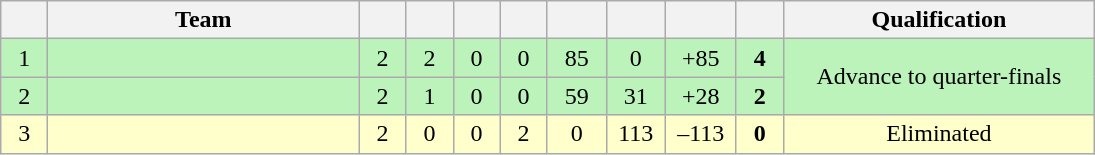<table class="wikitable" style="text-align:center;">
<tr>
<th style="width:1.5em;"></th>
<th style="width:12.5em">Team</th>
<th style="width:1.5em;"></th>
<th style="width:1.5em;"></th>
<th style="width:1.5em;"></th>
<th style="width:1.5em;"></th>
<th style="width:2.0em;"></th>
<th style="width:2.0em;"></th>
<th style="width:2.5em;"></th>
<th style="width:1.5em;"></th>
<th style="width:12.5em">Qualification</th>
</tr>
<tr bgcolor="#bbf3bb">
<td>1</td>
<td align="left"></td>
<td>2</td>
<td>2</td>
<td>0</td>
<td>0</td>
<td>85</td>
<td>0</td>
<td>+85</td>
<td><strong>4</strong></td>
<td bgcolor="#bbf3bb" rowspan=2>Advance to quarter-finals</td>
</tr>
<tr bgcolor="#bbf3bb">
<td>2</td>
<td align="left"></td>
<td>2</td>
<td>1</td>
<td>0</td>
<td>0</td>
<td>59</td>
<td>31</td>
<td>+28</td>
<td><strong>2</strong></td>
</tr>
<tr bgcolor="#ffffcc">
<td>3</td>
<td align="left"></td>
<td>2</td>
<td>0</td>
<td>0</td>
<td>2</td>
<td>0</td>
<td>113</td>
<td>–113</td>
<td><strong>0</strong></td>
<td bgcolor="#ffffcc">Eliminated</td>
</tr>
</table>
